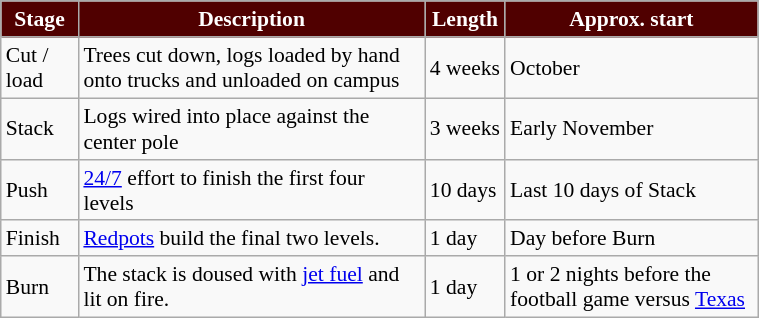<table class="wikitable"  style="float:right; width:40%; font-size:90%;">
<tr>
<th style="background:#500000; color:white">Stage</th>
<th style="background:#500000; color:white">Description</th>
<th style="background:#500000; color:white">Length</th>
<th style="background:#500000; color:white">Approx. start</th>
</tr>
<tr>
<td>Cut / load</td>
<td>Trees cut down, logs loaded by hand onto trucks and unloaded on campus</td>
<td>4 weeks</td>
<td>October</td>
</tr>
<tr>
<td>Stack</td>
<td>Logs wired into place against the center pole</td>
<td>3 weeks</td>
<td>Early November</td>
</tr>
<tr>
<td>Push</td>
<td><a href='#'>24/7</a> effort to finish the first four levels</td>
<td>10 days</td>
<td>Last 10 days of Stack</td>
</tr>
<tr>
<td>Finish</td>
<td><a href='#'>Redpots</a> build the final two levels.</td>
<td>1 day</td>
<td>Day before Burn</td>
</tr>
<tr>
<td>Burn</td>
<td>The stack is doused with <a href='#'>jet fuel</a> and lit on fire.</td>
<td>1 day</td>
<td>1 or 2 nights before the football game versus <a href='#'>Texas</a></td>
</tr>
</table>
